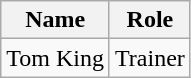<table class="wikitable">
<tr>
<th>Name</th>
<th>Role</th>
</tr>
<tr>
<td> Tom King</td>
<td>Trainer</td>
</tr>
</table>
